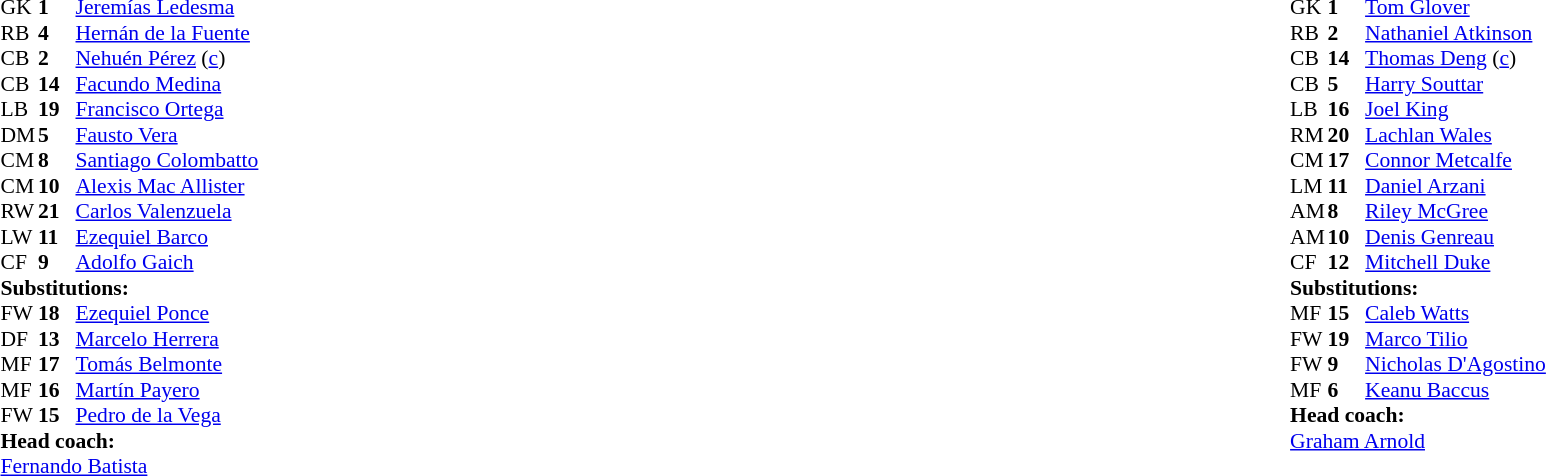<table width="100%">
<tr>
<td valign="top" width="40%"><br><table style="font-size:90%" cellspacing="0" cellpadding="0">
<tr>
<th width=25></th>
<th width=25></th>
</tr>
<tr>
<td>GK</td>
<td><strong>1</strong></td>
<td><a href='#'>Jeremías Ledesma</a></td>
</tr>
<tr>
<td>RB</td>
<td><strong>4</strong></td>
<td><a href='#'>Hernán de la Fuente</a></td>
<td></td>
<td></td>
</tr>
<tr>
<td>CB</td>
<td><strong>2</strong></td>
<td><a href='#'>Nehuén Pérez</a> (<a href='#'>c</a>)</td>
</tr>
<tr>
<td>CB</td>
<td><strong>14</strong></td>
<td><a href='#'>Facundo Medina</a></td>
<td></td>
</tr>
<tr>
<td>LB</td>
<td><strong>19</strong></td>
<td><a href='#'>Francisco Ortega</a></td>
<td></td>
</tr>
<tr>
<td>DM</td>
<td><strong>5</strong></td>
<td><a href='#'>Fausto Vera</a></td>
</tr>
<tr>
<td>CM</td>
<td><strong>8</strong></td>
<td><a href='#'>Santiago Colombatto</a></td>
<td></td>
<td></td>
</tr>
<tr>
<td>CM</td>
<td><strong>10</strong></td>
<td><a href='#'>Alexis Mac Allister</a></td>
<td></td>
<td></td>
</tr>
<tr>
<td>RW</td>
<td><strong>21</strong></td>
<td><a href='#'>Carlos Valenzuela</a></td>
<td></td>
<td></td>
</tr>
<tr>
<td>LW</td>
<td><strong>11</strong></td>
<td><a href='#'>Ezequiel Barco</a></td>
<td></td>
<td></td>
</tr>
<tr>
<td>CF</td>
<td><strong>9</strong></td>
<td><a href='#'>Adolfo Gaich</a></td>
<td></td>
</tr>
<tr>
<td colspan=3><strong>Substitutions:</strong></td>
</tr>
<tr>
<td>FW</td>
<td><strong>18</strong></td>
<td><a href='#'>Ezequiel Ponce</a></td>
<td></td>
<td></td>
</tr>
<tr>
<td>DF</td>
<td><strong>13</strong></td>
<td><a href='#'>Marcelo Herrera</a></td>
<td></td>
<td></td>
</tr>
<tr>
<td>MF</td>
<td><strong>17</strong></td>
<td><a href='#'>Tomás Belmonte</a></td>
<td></td>
<td></td>
</tr>
<tr>
<td>MF</td>
<td><strong>16</strong></td>
<td><a href='#'>Martín Payero</a></td>
<td></td>
<td></td>
</tr>
<tr>
<td>FW</td>
<td><strong>15</strong></td>
<td><a href='#'>Pedro de la Vega</a></td>
<td></td>
<td></td>
</tr>
<tr>
<td colspan=3><strong>Head coach:</strong></td>
</tr>
<tr>
<td colspan=3><a href='#'>Fernando Batista</a></td>
</tr>
</table>
</td>
<td valign="top"></td>
<td valign="top" width="50%"><br><table style="font-size:90%; margin:auto" cellspacing="0" cellpadding="0">
<tr>
<th width=25></th>
<th width=25></th>
</tr>
<tr>
<td>GK</td>
<td><strong>1</strong></td>
<td><a href='#'>Tom Glover</a></td>
</tr>
<tr>
<td>RB</td>
<td><strong>2</strong></td>
<td><a href='#'>Nathaniel Atkinson</a></td>
<td></td>
</tr>
<tr>
<td>CB</td>
<td><strong>14</strong></td>
<td><a href='#'>Thomas Deng</a> (<a href='#'>c</a>)</td>
</tr>
<tr>
<td>CB</td>
<td><strong>5</strong></td>
<td><a href='#'>Harry Souttar</a></td>
<td></td>
</tr>
<tr>
<td>LB</td>
<td><strong>16</strong></td>
<td><a href='#'>Joel King</a></td>
</tr>
<tr>
<td>RM</td>
<td><strong>20</strong></td>
<td><a href='#'>Lachlan Wales</a></td>
<td></td>
<td></td>
</tr>
<tr>
<td>CM</td>
<td><strong>17</strong></td>
<td><a href='#'>Connor Metcalfe</a></td>
<td></td>
</tr>
<tr>
<td>LM</td>
<td><strong>11</strong></td>
<td><a href='#'>Daniel Arzani</a></td>
<td></td>
<td></td>
</tr>
<tr>
<td>AM</td>
<td><strong>8</strong></td>
<td><a href='#'>Riley McGree</a></td>
<td></td>
<td></td>
</tr>
<tr>
<td>AM</td>
<td><strong>10</strong></td>
<td><a href='#'>Denis Genreau</a></td>
<td></td>
<td></td>
</tr>
<tr>
<td>CF</td>
<td><strong>12</strong></td>
<td><a href='#'>Mitchell Duke</a></td>
<td></td>
</tr>
<tr>
<td colspan=3><strong>Substitutions:</strong></td>
</tr>
<tr>
<td>MF</td>
<td><strong>15</strong></td>
<td><a href='#'>Caleb Watts</a></td>
<td></td>
<td></td>
</tr>
<tr>
<td>FW</td>
<td><strong>19</strong></td>
<td><a href='#'>Marco Tilio</a></td>
<td></td>
<td></td>
</tr>
<tr>
<td>FW</td>
<td><strong>9</strong></td>
<td><a href='#'>Nicholas D'Agostino</a></td>
<td></td>
<td></td>
</tr>
<tr>
<td>MF</td>
<td><strong>6</strong></td>
<td><a href='#'>Keanu Baccus</a></td>
<td></td>
<td></td>
</tr>
<tr>
<td colspan=3><strong>Head coach:</strong></td>
</tr>
<tr>
<td colspan=3><a href='#'>Graham Arnold</a></td>
</tr>
</table>
</td>
</tr>
</table>
